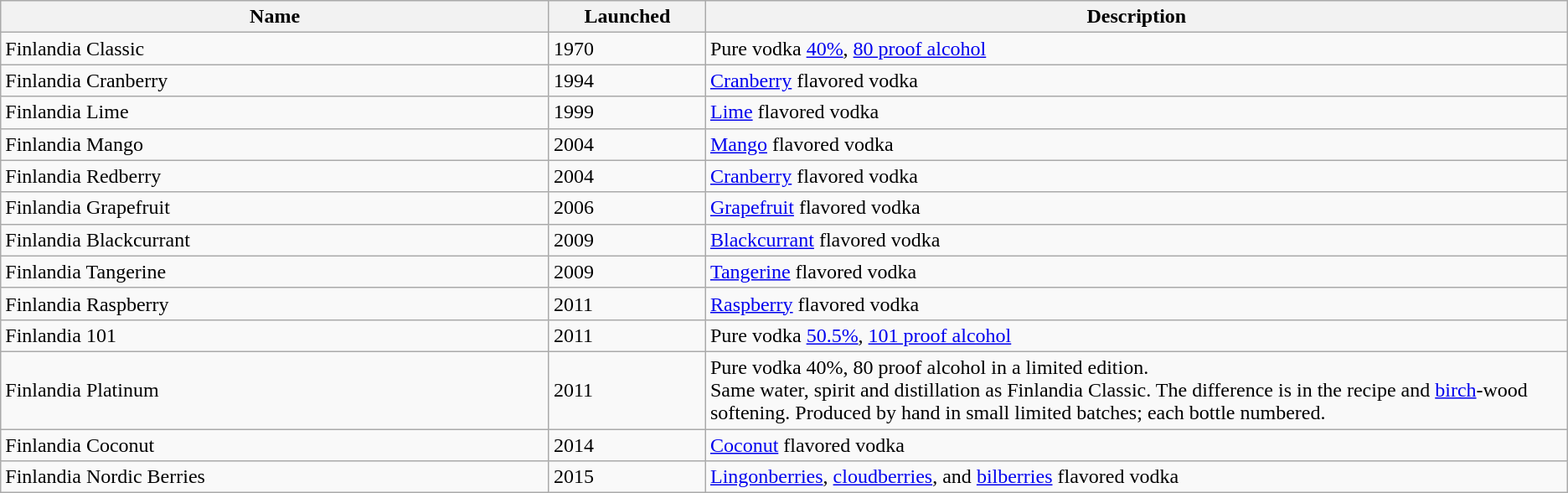<table class="wikitable">
<tr>
<th scope="col" width="35%">Name</th>
<th scope="col" width="10%">Launched</th>
<th scope="col" width="55%">Description</th>
</tr>
<tr>
<td>Finlandia Classic</td>
<td>1970</td>
<td>Pure vodka <a href='#'>40%</a>, <a href='#'>80 proof alcohol</a></td>
</tr>
<tr>
<td>Finlandia Cranberry</td>
<td>1994</td>
<td><a href='#'>Cranberry</a> flavored vodka</td>
</tr>
<tr>
<td>Finlandia Lime</td>
<td>1999</td>
<td><a href='#'>Lime</a> flavored vodka</td>
</tr>
<tr>
<td>Finlandia Mango</td>
<td>2004</td>
<td><a href='#'>Mango</a> flavored vodka</td>
</tr>
<tr>
<td>Finlandia Redberry</td>
<td>2004</td>
<td><a href='#'>Cranberry</a> flavored vodka</td>
</tr>
<tr>
<td>Finlandia Grapefruit</td>
<td>2006</td>
<td><a href='#'>Grapefruit</a> flavored vodka</td>
</tr>
<tr>
<td>Finlandia Blackcurrant</td>
<td>2009</td>
<td><a href='#'>Blackcurrant</a> flavored vodka</td>
</tr>
<tr>
<td>Finlandia Tangerine</td>
<td>2009</td>
<td><a href='#'>Tangerine</a> flavored vodka</td>
</tr>
<tr>
<td>Finlandia Raspberry</td>
<td>2011</td>
<td><a href='#'>Raspberry</a> flavored vodka</td>
</tr>
<tr>
<td>Finlandia 101</td>
<td>2011</td>
<td>Pure vodka <a href='#'>50.5%</a>, <a href='#'>101 proof alcohol</a></td>
</tr>
<tr>
<td>Finlandia Platinum</td>
<td>2011</td>
<td>Pure vodka 40%, 80 proof alcohol in a limited edition.<br>Same water, spirit and distillation as Finlandia Classic. The difference is in the recipe and <a href='#'>birch</a>-wood softening. Produced by hand in small limited batches; each bottle numbered.</td>
</tr>
<tr>
<td>Finlandia Coconut</td>
<td>2014</td>
<td><a href='#'>Coconut</a> flavored vodka</td>
</tr>
<tr>
<td>Finlandia Nordic Berries</td>
<td>2015</td>
<td><a href='#'>Lingonberries</a>, <a href='#'>cloudberries</a>, and <a href='#'>bilberries</a> flavored vodka</td>
</tr>
</table>
